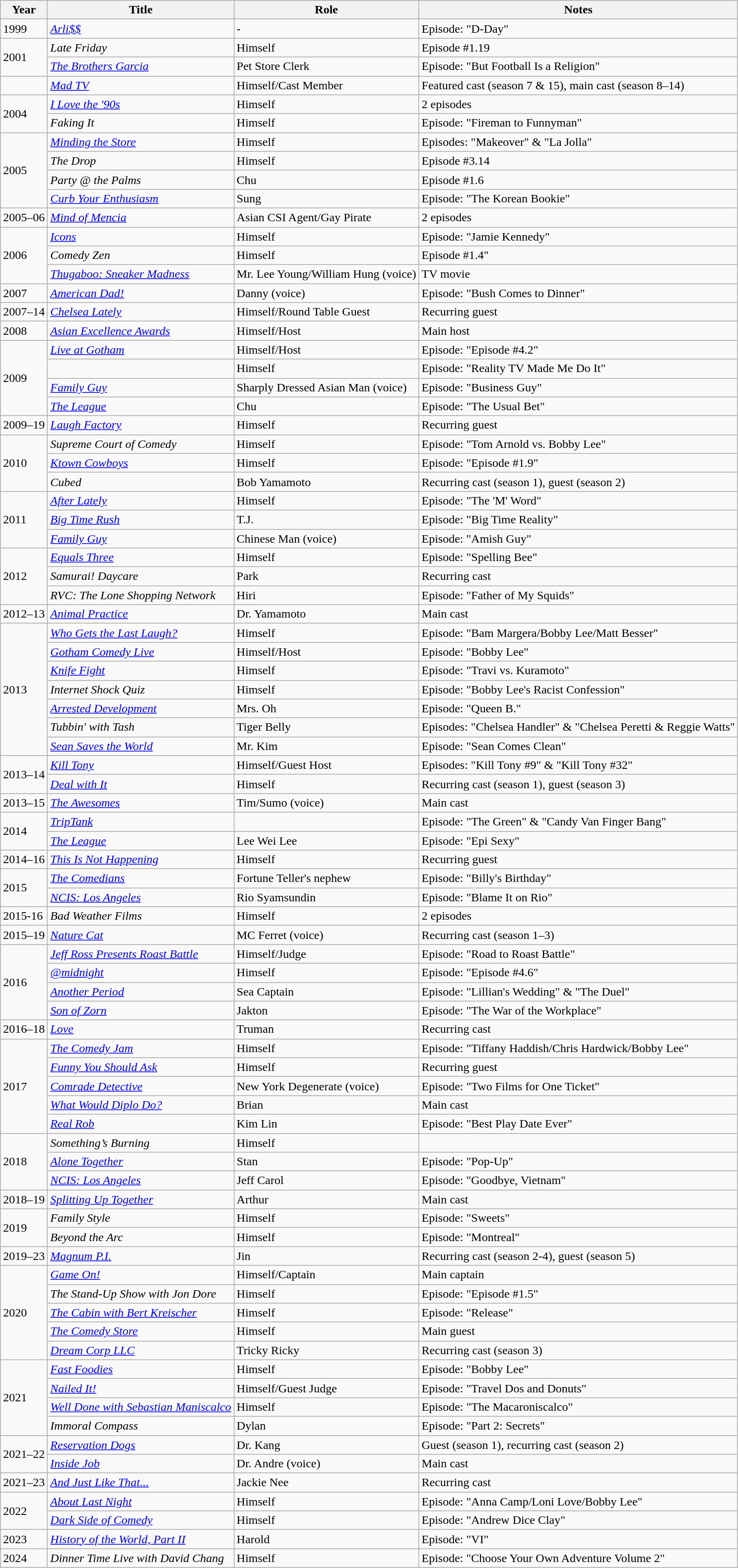<table class="wikitable plainrowheaders sortable">
<tr>
<th>Year</th>
<th>Title</th>
<th>Role</th>
<th>Notes</th>
</tr>
<tr>
<td>1999</td>
<td><em><a href='#'>Arli$$</a></em></td>
<td>-</td>
<td>Episode: "D-Day"</td>
</tr>
<tr>
<td rowspan=2>2001</td>
<td><em>Late Friday</em></td>
<td>Himself</td>
<td>Episode #1.19</td>
</tr>
<tr>
<td><em><a href='#'>The Brothers Garcia</a></em></td>
<td>Pet Store Clerk</td>
<td>Episode: "But Football Is a Religion"</td>
</tr>
<tr>
<td></td>
<td><em><a href='#'>Mad TV</a></em></td>
<td>Himself/Cast Member</td>
<td>Featured cast (season 7 & 15), main cast (season 8–14)</td>
</tr>
<tr>
<td rowspan=2>2004</td>
<td><em><a href='#'>I Love the '90s</a></em></td>
<td>Himself</td>
<td>2 episodes</td>
</tr>
<tr>
<td><em>Faking It</em></td>
<td>Himself</td>
<td>Episode: "Fireman to Funnyman"</td>
</tr>
<tr>
<td rowspan=4>2005</td>
<td><em><a href='#'>Minding the Store</a></em></td>
<td>Himself</td>
<td>Episodes: "Makeover" & "La Jolla"</td>
</tr>
<tr>
<td><em>The Drop</em></td>
<td>Himself</td>
<td>Episode #3.14</td>
</tr>
<tr>
<td><em>Party @ the Palms</em></td>
<td>Chu</td>
<td>Episode #1.6</td>
</tr>
<tr>
<td><em><a href='#'>Curb Your Enthusiasm</a></em></td>
<td>Sung</td>
<td>Episode: "The Korean Bookie"</td>
</tr>
<tr>
<td>2005–06</td>
<td><em><a href='#'>Mind of Mencia</a></em></td>
<td>Asian CSI Agent/Gay Pirate</td>
<td>2 episodes</td>
</tr>
<tr>
<td rowspan=3>2006</td>
<td><em><a href='#'>Icons</a></em></td>
<td>Himself</td>
<td>Episode: "Jamie Kennedy"</td>
</tr>
<tr>
<td><em>Comedy Zen</em></td>
<td>Himself</td>
<td>Episode #1.4"</td>
</tr>
<tr>
<td><em><a href='#'>Thugaboo: Sneaker Madness</a></em></td>
<td>Mr. Lee Young/William Hung (voice)</td>
<td>TV movie</td>
</tr>
<tr>
<td>2007</td>
<td><em><a href='#'>American Dad!</a></em></td>
<td>Danny (voice)</td>
<td>Episode: "Bush Comes to Dinner"</td>
</tr>
<tr>
<td>2007–14</td>
<td><em><a href='#'>Chelsea Lately</a></em></td>
<td>Himself/Round Table Guest</td>
<td>Recurring guest</td>
</tr>
<tr>
<td>2008</td>
<td><em><a href='#'>Asian Excellence Awards</a></em></td>
<td>Himself/Host</td>
<td>Main host</td>
</tr>
<tr>
<td rowspan=4>2009</td>
<td><em><a href='#'>Live at Gotham</a></em></td>
<td>Himself/Host</td>
<td>Episode: "Episode #4.2"</td>
</tr>
<tr>
<td></td>
<td>Himself</td>
<td>Episode: "Reality TV Made Me Do It"</td>
</tr>
<tr>
<td><em><a href='#'>Family Guy</a></em></td>
<td>Sharply Dressed Asian Man (voice)</td>
<td>Episode: "Business Guy"</td>
</tr>
<tr>
<td><em><a href='#'>The League</a></em></td>
<td>Chu</td>
<td>Episode: "The Usual Bet"</td>
</tr>
<tr>
<td>2009–19</td>
<td><em><a href='#'>Laugh Factory</a></em></td>
<td>Himself</td>
<td>Recurring guest</td>
</tr>
<tr>
<td rowspan=3>2010</td>
<td><em>Supreme Court of Comedy</em></td>
<td>Himself</td>
<td>Episode: "Tom Arnold vs. Bobby Lee"</td>
</tr>
<tr>
<td><em><a href='#'>Ktown Cowboys</a></em></td>
<td>Himself</td>
<td>Episode: "Episode #1.9"</td>
</tr>
<tr>
<td><em>Cubed</em></td>
<td>Bob Yamamoto</td>
<td>Recurring cast (season 1), guest (season 2)</td>
</tr>
<tr>
<td rowspan=3>2011</td>
<td><em><a href='#'>After Lately</a></em></td>
<td>Himself</td>
<td>Episode: "The 'M' Word"</td>
</tr>
<tr>
<td><em><a href='#'>Big Time Rush</a></em></td>
<td>T.J.</td>
<td>Episode: "Big Time Reality"</td>
</tr>
<tr>
<td><em><a href='#'>Family Guy</a></em></td>
<td>Chinese Man (voice)</td>
<td>Episode: "Amish Guy"</td>
</tr>
<tr>
<td rowspan=3>2012</td>
<td><em><a href='#'>Equals Three</a></em></td>
<td>Himself</td>
<td>Episode: "Spelling Bee"</td>
</tr>
<tr>
<td><em>Samurai! Daycare</em></td>
<td>Park</td>
<td>Recurring cast</td>
</tr>
<tr>
<td><em>RVC: The Lone Shopping Network</em></td>
<td>Hiri</td>
<td>Episode: "Father of My Squids"</td>
</tr>
<tr>
<td>2012–13</td>
<td><em><a href='#'>Animal Practice</a></em></td>
<td>Dr. Yamamoto</td>
<td>Main cast</td>
</tr>
<tr>
<td rowspan="7">2013</td>
<td><em><a href='#'>Who Gets the Last Laugh?</a></em></td>
<td>Himself</td>
<td>Episode: "Bam Margera/Bobby Lee/Matt Besser"</td>
</tr>
<tr>
<td><em><a href='#'>Gotham Comedy Live</a></em></td>
<td>Himself/Host</td>
<td>Episode: "Bobby Lee"</td>
</tr>
<tr>
<td><em><a href='#'>Knife Fight</a></em></td>
<td>Himself</td>
<td>Episode: "Travi vs. Kuramoto"</td>
</tr>
<tr>
<td><em>Internet Shock Quiz</em></td>
<td>Himself</td>
<td>Episode: "Bobby Lee's Racist Confession"</td>
</tr>
<tr>
<td><em><a href='#'>Arrested Development</a></em></td>
<td>Mrs. Oh</td>
<td>Episode: "Queen B."</td>
</tr>
<tr>
<td><em>Tubbin' with Tash</em></td>
<td>Tiger Belly</td>
<td>Episodes: "Chelsea Handler" & "Chelsea Peretti & Reggie Watts"</td>
</tr>
<tr>
<td><em><a href='#'>Sean Saves the World</a></em></td>
<td>Mr. Kim</td>
<td>Episode: "Sean Comes Clean"</td>
</tr>
<tr>
<td rowspan=2>2013–14</td>
<td><em><a href='#'>Kill Tony</a></em></td>
<td>Himself/Guest Host</td>
<td>Episodes: "Kill Tony #9" & "Kill Tony #32"</td>
</tr>
<tr>
<td><em><a href='#'>Deal with It</a></em></td>
<td>Himself</td>
<td>Recurring cast (season 1), guest (season 3)</td>
</tr>
<tr>
<td>2013–15</td>
<td><em><a href='#'>The Awesomes</a></em></td>
<td>Tim/Sumo (voice)</td>
<td>Main cast</td>
</tr>
<tr>
<td rowspan=2>2014</td>
<td><em><a href='#'>TripTank</a></em></td>
<td></td>
<td>Episode: "The Green" & "Candy Van Finger Bang"</td>
</tr>
<tr>
<td><em><a href='#'>The League</a></em></td>
<td>Lee Wei Lee</td>
<td>Episode: "Epi Sexy"</td>
</tr>
<tr>
<td>2014–16</td>
<td><em><a href='#'>This Is Not Happening</a></em></td>
<td>Himself</td>
<td>Recurring guest</td>
</tr>
<tr>
<td rowspan=2>2015</td>
<td><em><a href='#'>The Comedians</a></em></td>
<td>Fortune Teller's nephew</td>
<td>Episode: "Billy's Birthday"</td>
</tr>
<tr>
<td><em><a href='#'>NCIS: Los Angeles</a></em></td>
<td>Rio Syamsundin</td>
<td>Episode: "Blame It on Rio"</td>
</tr>
<tr>
<td>2015-16</td>
<td><em>Bad Weather Films</em></td>
<td>Himself</td>
<td>2 episodes</td>
</tr>
<tr>
<td>2015–19</td>
<td><em><a href='#'>Nature Cat</a></em></td>
<td>MC Ferret (voice)</td>
<td>Recurring cast (season 1–3)</td>
</tr>
<tr>
<td rowspan=4>2016</td>
<td><em><a href='#'>Jeff Ross Presents Roast Battle</a></em></td>
<td>Himself/Judge</td>
<td>Episode: "Road to Roast Battle"</td>
</tr>
<tr>
<td><em><a href='#'>@midnight</a></em></td>
<td>Himself</td>
<td>Episode: "Episode #4.6"</td>
</tr>
<tr>
<td><em><a href='#'>Another Period</a></em></td>
<td>Sea Captain</td>
<td>Episode: "Lillian's Wedding" & "The Duel"</td>
</tr>
<tr>
<td><em><a href='#'>Son of Zorn</a></em></td>
<td>Jakton</td>
<td>Episode: "The War of the Workplace"</td>
</tr>
<tr>
<td>2016–18</td>
<td><em><a href='#'>Love</a></em></td>
<td>Truman</td>
<td>Recurring cast</td>
</tr>
<tr>
<td rowspan=5>2017</td>
<td><em><a href='#'>The Comedy Jam</a></em></td>
<td>Himself</td>
<td>Episode: "Tiffany Haddish/Chris Hardwick/Bobby Lee"</td>
</tr>
<tr>
<td><em><a href='#'>Funny You Should Ask</a></em></td>
<td>Himself</td>
<td>Recurring guest</td>
</tr>
<tr>
<td><em><a href='#'>Comrade Detective</a></em></td>
<td>New York Degenerate (voice)</td>
<td>Episode: "Two Films for One Ticket"</td>
</tr>
<tr>
<td><em><a href='#'>What Would Diplo Do?</a></em></td>
<td>Brian</td>
<td>Main cast</td>
</tr>
<tr>
<td><em><a href='#'>Real Rob</a></em></td>
<td>Kim Lin</td>
<td>Episode: "Best Play Date Ever"</td>
</tr>
<tr>
<td rowspan=3>2018</td>
<td><em>Something’s Burning</em></td>
<td>Himself</td>
<td></td>
</tr>
<tr>
<td><em><a href='#'>Alone Together</a></em></td>
<td>Stan</td>
<td>Episode: "Pop-Up"</td>
</tr>
<tr>
<td><em><a href='#'>NCIS: Los Angeles</a></em></td>
<td>Jeff Carol</td>
<td>Episode: "Goodbye, Vietnam"</td>
</tr>
<tr>
<td>2018–19</td>
<td><em><a href='#'>Splitting Up Together</a></em></td>
<td>Arthur</td>
<td>Main cast</td>
</tr>
<tr>
<td rowspan=2>2019</td>
<td><em>Family Style</em></td>
<td>Himself</td>
<td>Episode: "Sweets"</td>
</tr>
<tr>
<td><em>Beyond the Arc</em></td>
<td>Himself</td>
<td>Episode: "Montreal"</td>
</tr>
<tr>
<td>2019–23</td>
<td><em><a href='#'>Magnum P.I.</a></em></td>
<td>Jin</td>
<td>Recurring cast (season 2-4), guest (season 5)</td>
</tr>
<tr>
<td rowspan=5>2020</td>
<td><em><a href='#'>Game On!</a></em></td>
<td>Himself/Captain</td>
<td>Main captain</td>
</tr>
<tr>
<td><em>The Stand-Up Show with Jon Dore</em></td>
<td>Himself</td>
<td>Episode: "Episode #1.5"</td>
</tr>
<tr>
<td><em><a href='#'>The Cabin with Bert Kreischer</a></em></td>
<td>Himself</td>
<td>Episode: "Release"</td>
</tr>
<tr>
<td><em><a href='#'>The Comedy Store</a></em></td>
<td>Himself</td>
<td>Main guest</td>
</tr>
<tr>
<td><em><a href='#'>Dream Corp LLC</a></em></td>
<td>Tricky Ricky</td>
<td>Recurring cast (season 3)</td>
</tr>
<tr>
<td rowspan=4>2021</td>
<td><em><a href='#'>Fast Foodies</a></em></td>
<td>Himself</td>
<td>Episode: "Bobby Lee"</td>
</tr>
<tr>
<td><em><a href='#'>Nailed It!</a></em></td>
<td>Himself/Guest Judge</td>
<td>Episode: "Travel Dos and Donuts"</td>
</tr>
<tr>
<td><em><a href='#'>Well Done with Sebastian Maniscalco</a></em></td>
<td>Himself</td>
<td>Episode: "The Macaroniscalco"</td>
</tr>
<tr>
<td><em>Immoral Compass</em></td>
<td>Dylan</td>
<td>Episode: "Part 2: Secrets"</td>
</tr>
<tr>
<td rowspan=2>2021–22</td>
<td><em><a href='#'>Reservation Dogs</a></em></td>
<td>Dr. Kang</td>
<td>Guest (season 1), recurring cast (season 2)</td>
</tr>
<tr>
<td><em><a href='#'>Inside Job</a></em></td>
<td>Dr. Andre (voice)</td>
<td>Main cast</td>
</tr>
<tr>
<td>2021–23</td>
<td><em><a href='#'>And Just Like That...</a></em></td>
<td>Jackie Nee</td>
<td>Recurring cast</td>
</tr>
<tr>
<td rowspan=2>2022</td>
<td><em><a href='#'>About Last Night</a></em></td>
<td>Himself</td>
<td>Episode: "Anna Camp/Loni Love/Bobby Lee"</td>
</tr>
<tr>
<td><em><a href='#'>Dark Side of Comedy</a></em></td>
<td>Himself</td>
<td>Episode: "Andrew Dice Clay"</td>
</tr>
<tr>
<td>2023</td>
<td><em><a href='#'>History of the World, Part II</a></em></td>
<td>Harold</td>
<td>Episode: "VI"</td>
</tr>
<tr>
<td>2024</td>
<td><em>Dinner Time Live with David Chang</em></td>
<td>Himself</td>
<td>Episode: "Choose Your Own Adventure Volume 2"</td>
</tr>
</table>
